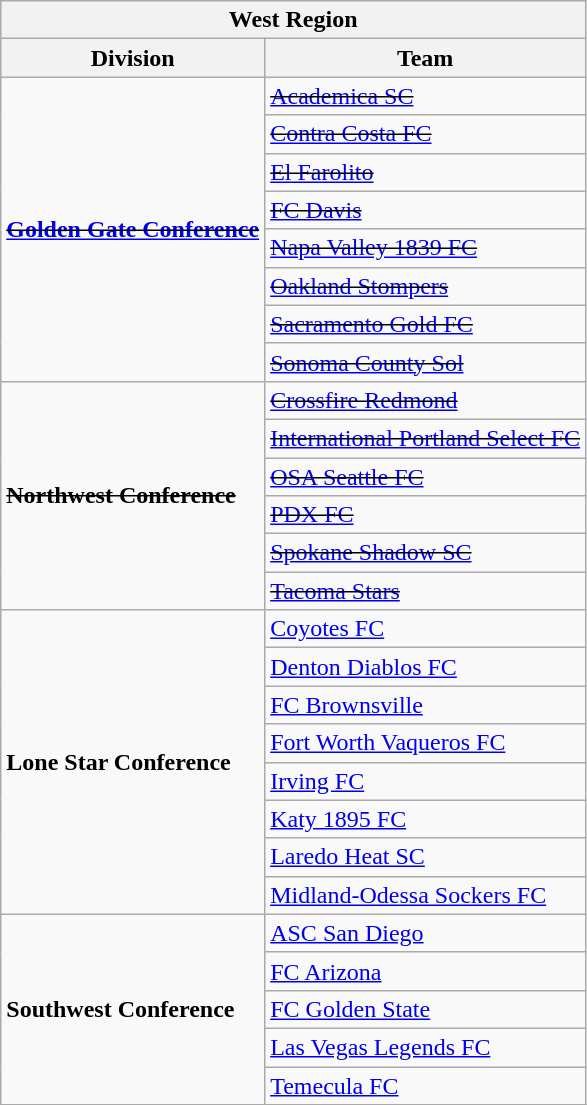<table class="wikitable" style="text-align:left">
<tr>
<th colspan=2>West Region</th>
</tr>
<tr>
<th>Division</th>
<th>Team</th>
</tr>
<tr>
<td rowspan=8><s><strong><a href='#'>Golden Gate Conference</a></strong></s></td>
<td><s><a href='#'>Academica SC</a></s></td>
</tr>
<tr>
<td><s><a href='#'>Contra Costa FC</a></s></td>
</tr>
<tr>
<td><s><a href='#'>El Farolito</a></s></td>
</tr>
<tr>
<td><s><a href='#'>FC Davis</a></s></td>
</tr>
<tr>
<td><s><a href='#'>Napa Valley 1839 FC</a></s></td>
</tr>
<tr>
<td><s><a href='#'>Oakland Stompers</a></s></td>
</tr>
<tr>
<td><s><a href='#'>Sacramento Gold FC</a></s></td>
</tr>
<tr>
<td><s><a href='#'>Sonoma County Sol</a></s></td>
</tr>
<tr>
<td rowspan=6><s><strong>Northwest Conference</strong></s></td>
<td><s><a href='#'>Crossfire Redmond</a></s></td>
</tr>
<tr>
<td><s><a href='#'>International Portland Select FC</a></s></td>
</tr>
<tr>
<td><s><a href='#'>OSA Seattle FC</a></s></td>
</tr>
<tr>
<td><s><a href='#'>PDX FC</a></s></td>
</tr>
<tr>
<td><s><a href='#'>Spokane Shadow SC</a></s></td>
</tr>
<tr>
<td><s><a href='#'>Tacoma Stars</a></s></td>
</tr>
<tr>
<td rowspan=8><strong>Lone Star Conference</strong></td>
<td><a href='#'>Coyotes FC</a></td>
</tr>
<tr>
<td><a href='#'>Denton Diablos FC</a></td>
</tr>
<tr>
<td><a href='#'>FC Brownsville</a></td>
</tr>
<tr>
<td><a href='#'>Fort Worth Vaqueros FC</a></td>
</tr>
<tr>
<td><a href='#'>Irving FC</a></td>
</tr>
<tr>
<td><a href='#'>Katy 1895 FC</a></td>
</tr>
<tr>
<td><a href='#'>Laredo Heat SC</a></td>
</tr>
<tr>
<td><a href='#'>Midland-Odessa Sockers FC</a></td>
</tr>
<tr>
<td rowspan=5><strong>Southwest Conference</strong></td>
<td><a href='#'>ASC San Diego</a></td>
</tr>
<tr>
<td><a href='#'>FC Arizona</a></td>
</tr>
<tr>
<td><a href='#'>FC Golden State</a></td>
</tr>
<tr>
<td><a href='#'>Las Vegas Legends FC</a></td>
</tr>
<tr>
<td><a href='#'>Temecula FC</a></td>
</tr>
<tr>
</tr>
</table>
